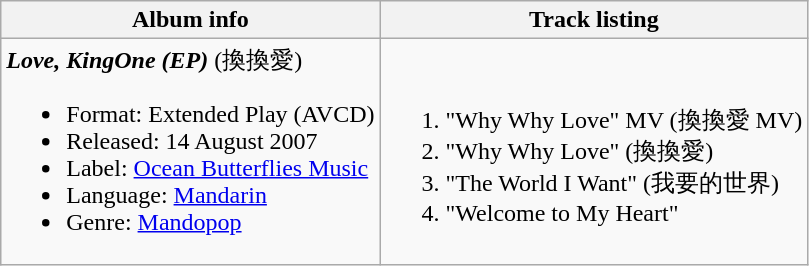<table class="wikitable">
<tr>
<th>Album info</th>
<th>Track listing</th>
</tr>
<tr>
<td><strong><em>Love, KingOne (EP)</em></strong> (換換愛)<br><ul><li>Format: Extended Play (AVCD)</li><li>Released: 14 August 2007</li><li>Label: <a href='#'>Ocean Butterflies Music</a></li><li>Language: <a href='#'>Mandarin</a></li><li>Genre: <a href='#'>Mandopop</a></li></ul></td>
<td><br><ol><li>"Why Why Love" MV (換換愛 MV)</li><li>"Why Why Love" (換換愛)</li><li>"The World I Want" (我要的世界)</li><li>"Welcome to My Heart"</li></ol></td>
</tr>
</table>
